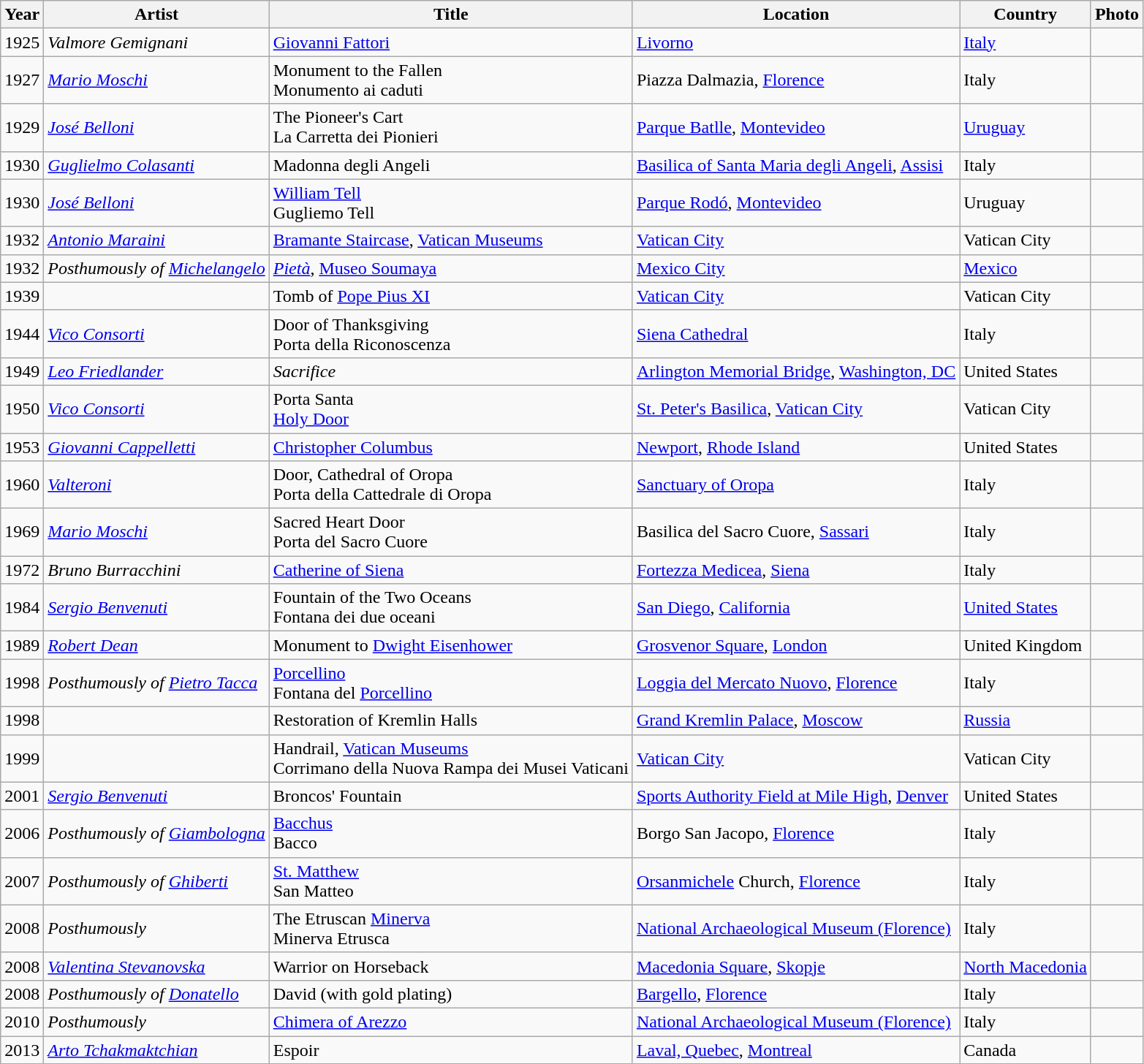<table class="wikitable sortable">
<tr>
<th>Year</th>
<th>Artist</th>
<th>Title</th>
<th>Location</th>
<th>Country</th>
<th>Photo</th>
</tr>
<tr>
<td>1925</td>
<td><em>Valmore Gemignani</em></td>
<td><a href='#'>Giovanni Fattori</a></td>
<td><a href='#'>Livorno</a></td>
<td><a href='#'>Italy</a></td>
<td></td>
</tr>
<tr>
<td>1927</td>
<td><em><a href='#'>Mario Moschi</a></em></td>
<td>Monument to the Fallen<br>Monumento ai caduti</td>
<td>Piazza Dalmazia, <a href='#'>Florence</a></td>
<td>Italy</td>
<td></td>
</tr>
<tr>
<td>1929</td>
<td><em><a href='#'>José Belloni</a></em></td>
<td>The Pioneer's Cart<br>La Carretta dei Pionieri</td>
<td><a href='#'>Parque Batlle</a>, <a href='#'>Montevideo</a></td>
<td><a href='#'>Uruguay</a></td>
<td></td>
</tr>
<tr>
<td>1930</td>
<td><em><a href='#'>Guglielmo Colasanti</a></em></td>
<td>Madonna degli Angeli</td>
<td><a href='#'>Basilica of Santa Maria degli Angeli</a>, <a href='#'>Assisi</a></td>
<td>Italy</td>
<td></td>
</tr>
<tr>
<td>1930</td>
<td><em><a href='#'>José Belloni</a></em></td>
<td><a href='#'>William Tell</a><br>Gugliemo Tell</td>
<td><a href='#'>Parque Rodó</a>, <a href='#'>Montevideo</a></td>
<td>Uruguay</td>
<td></td>
</tr>
<tr>
<td>1932</td>
<td><em><a href='#'>Antonio Maraini</a></em></td>
<td><a href='#'>Bramante Staircase</a>, <a href='#'>Vatican Museums</a></td>
<td><a href='#'>Vatican City</a></td>
<td>Vatican City</td>
<td></td>
</tr>
<tr>
<td>1932</td>
<td><em>Posthumously of <a href='#'>Michelangelo</a></em></td>
<td><em><a href='#'>Pietà</a></em>, <a href='#'>Museo Soumaya</a></td>
<td><a href='#'>Mexico City</a></td>
<td><a href='#'>Mexico</a></td>
<td></td>
</tr>
<tr>
<td>1939</td>
<td></td>
<td>Tomb of <a href='#'>Pope Pius XI</a></td>
<td><a href='#'>Vatican City</a></td>
<td>Vatican City</td>
<td></td>
</tr>
<tr>
<td>1944</td>
<td><em><a href='#'>Vico Consorti</a></em></td>
<td>Door of Thanksgiving<br>Porta della Riconoscenza</td>
<td><a href='#'>Siena Cathedral</a></td>
<td>Italy</td>
<td></td>
</tr>
<tr>
<td>1949</td>
<td><em><a href='#'>Leo Friedlander</a></em></td>
<td><em>Sacrifice</em></td>
<td><a href='#'>Arlington Memorial Bridge</a>, <a href='#'>Washington, DC</a></td>
<td>United States</td>
<td></td>
</tr>
<tr>
<td>1950</td>
<td><em><a href='#'>Vico Consorti</a></em></td>
<td>Porta Santa<br><a href='#'>Holy Door</a></td>
<td><a href='#'>St. Peter's Basilica</a>, <a href='#'>Vatican City</a></td>
<td>Vatican City</td>
<td></td>
</tr>
<tr>
<td>1953</td>
<td><em><a href='#'>Giovanni Cappelletti</a></em></td>
<td><a href='#'>Christopher Columbus</a></td>
<td><a href='#'>Newport</a>, <a href='#'>Rhode Island</a></td>
<td>United States</td>
<td></td>
</tr>
<tr>
<td>1960</td>
<td><em><a href='#'>Valteroni</a></em></td>
<td>Door, Cathedral of Oropa<br>Porta della Cattedrale di Oropa</td>
<td><a href='#'>Sanctuary of Oropa</a></td>
<td>Italy</td>
<td></td>
</tr>
<tr>
<td>1969</td>
<td><em><a href='#'>Mario Moschi</a></em></td>
<td>Sacred Heart Door<br>Porta del Sacro Cuore</td>
<td>Basilica del Sacro Cuore, <a href='#'>Sassari</a></td>
<td>Italy</td>
<td></td>
</tr>
<tr>
<td>1972</td>
<td><em>Bruno Burracchini</em></td>
<td><a href='#'>Catherine of Siena</a></td>
<td><a href='#'>Fortezza Medicea</a>, <a href='#'>Siena</a></td>
<td>Italy</td>
<td></td>
</tr>
<tr>
<td>1984</td>
<td><em><a href='#'>Sergio Benvenuti</a></em></td>
<td>Fountain of the Two Oceans<br>Fontana dei due oceani</td>
<td><a href='#'>San Diego</a>, <a href='#'>California</a></td>
<td><a href='#'>United States</a></td>
<td></td>
</tr>
<tr>
<td>1989</td>
<td><em><a href='#'>Robert Dean</a></em></td>
<td>Monument to <a href='#'>Dwight Eisenhower</a><br></td>
<td><a href='#'>Grosvenor Square</a>, <a href='#'>London</a></td>
<td>United Kingdom</td>
<td></td>
</tr>
<tr>
<td>1998</td>
<td><em>Posthumously of <a href='#'>Pietro Tacca</a></em></td>
<td><a href='#'>Porcellino</a><br>Fontana del <a href='#'>Porcellino</a></td>
<td><a href='#'>Loggia del Mercato Nuovo</a>, <a href='#'>Florence</a></td>
<td>Italy</td>
<td></td>
</tr>
<tr>
<td>1998</td>
<td></td>
<td>Restoration of Kremlin Halls</td>
<td><a href='#'>Grand Kremlin Palace</a>, <a href='#'>Moscow</a></td>
<td><a href='#'>Russia</a></td>
<td></td>
</tr>
<tr>
<td>1999</td>
<td></td>
<td>Handrail, <a href='#'>Vatican Museums</a><br>Corrimano della Nuova Rampa dei Musei Vaticani</td>
<td><a href='#'>Vatican City</a></td>
<td>Vatican City</td>
<td></td>
</tr>
<tr>
<td>2001</td>
<td><em><a href='#'>Sergio Benvenuti</a></em></td>
<td>Broncos' Fountain</td>
<td><a href='#'>Sports Authority Field at Mile High</a>, <a href='#'>Denver</a></td>
<td>United States</td>
<td></td>
</tr>
<tr>
<td>2006</td>
<td><em>Posthumously of <a href='#'>Giambologna</a></em></td>
<td><a href='#'>Bacchus</a><br>Bacco</td>
<td>Borgo San Jacopo, <a href='#'>Florence</a></td>
<td>Italy</td>
<td></td>
</tr>
<tr>
<td>2007</td>
<td><em>Posthumously of <a href='#'>Ghiberti</a></em></td>
<td><a href='#'>St. Matthew</a><br>San Matteo</td>
<td><a href='#'>Orsanmichele</a> Church, <a href='#'>Florence</a></td>
<td>Italy</td>
<td></td>
</tr>
<tr>
<td>2008</td>
<td><em>Posthumously</em></td>
<td>The Etruscan <a href='#'>Minerva</a><br>Minerva Etrusca</td>
<td><a href='#'>National Archaeological Museum (Florence)</a></td>
<td>Italy</td>
<td></td>
</tr>
<tr>
<td>2008</td>
<td><em><a href='#'>Valentina Stevanovska</a></em></td>
<td>Warrior on Horseback</td>
<td><a href='#'>Macedonia Square</a>, <a href='#'>Skopje</a></td>
<td><a href='#'>North Macedonia</a></td>
<td></td>
</tr>
<tr>
<td>2008</td>
<td><em>Posthumously of <a href='#'>Donatello</a></em></td>
<td>David (with gold plating)</td>
<td><a href='#'>Bargello</a>, <a href='#'>Florence</a></td>
<td>Italy</td>
<td></td>
</tr>
<tr>
<td>2010</td>
<td><em>Posthumously</em></td>
<td><a href='#'>Chimera of Arezzo</a></td>
<td><a href='#'>National Archaeological Museum (Florence)</a></td>
<td>Italy</td>
<td></td>
</tr>
<tr>
<td>2013</td>
<td><em><a href='#'>Arto Tchakmaktchian</a></em></td>
<td>Espoir</td>
<td><a href='#'>Laval, Quebec</a>, <a href='#'>Montreal</a></td>
<td>Canada</td>
<td></td>
</tr>
</table>
